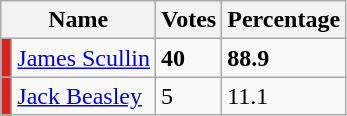<table class="wikitable">
<tr>
<th colspan="2">Name</th>
<th>Votes</th>
<th>Percentage</th>
</tr>
<tr>
<td style="background:#DC241F"></td>
<td><a href='#'>James Scullin</a></td>
<td><strong>40</strong></td>
<td><strong>88.9</strong></td>
</tr>
<tr>
<td style="background:#DC241F"></td>
<td><a href='#'>Jack Beasley</a></td>
<td>5</td>
<td>11.1</td>
</tr>
</table>
